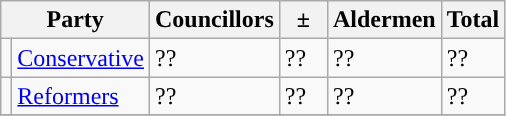<table class="wikitable">
<tr>
<th colspan="2">Party</th>
<th>Councillors</th>
<th>  ±  </th>
<th>Aldermen</th>
<th>Total</th>
</tr>
<tr>
<td style="background-color: "></td>
<td><a href='#'>Conservative</a></td>
<td>??</td>
<td>??</td>
<td>??</td>
<td>??</td>
</tr>
<tr>
<td style="background-color: "></td>
<td><a href='#'>Reformers</a></td>
<td>??</td>
<td>??</td>
<td>??</td>
<td>??</td>
</tr>
<tr>
</tr>
</table>
